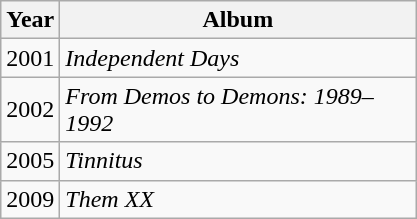<table class="wikitable">
<tr>
<th align="center" width="10">Year</th>
<th align="center" width="230">Album</th>
</tr>
<tr>
<td style="text-align:center;">2001</td>
<td><em>Independent Days</em></td>
</tr>
<tr>
<td style="text-align:center;">2002</td>
<td><em>From Demos to Demons: 1989–1992</em></td>
</tr>
<tr>
<td style="text-align:center;">2005</td>
<td><em>Tinnitus</em></td>
</tr>
<tr>
<td style="text-align:center;">2009</td>
<td><em>Them XX</em></td>
</tr>
</table>
